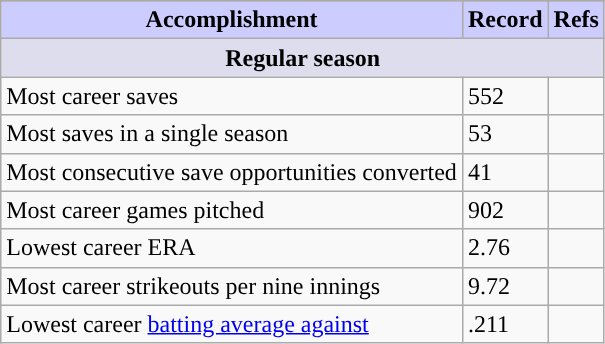<table class="wikitable" text-align:center; margin: 5px;>
<tr>
</tr>
<tr>
<th style="background:#ccccff;">Accomplishment</th>
<th style="background:#ccccff;">Record</th>
<th style="background:#ccccff;">Refs</th>
</tr>
<tr>
<th style="background:#ddddee;" colspan="3">Regular season</th>
</tr>
<tr>
<td>Most career saves</td>
<td>552</td>
<td></td>
</tr>
<tr>
<td>Most saves in a single season</td>
<td>53 </td>
<td></td>
</tr>
<tr>
<td>Most consecutive save opportunities converted</td>
<td>41</td>
<td></td>
</tr>
<tr>
<td>Most career games pitched</td>
<td>902</td>
<td></td>
</tr>
<tr>
<td>Lowest career ERA</td>
<td>2.76</td>
<td></td>
</tr>
<tr>
<td>Most career strikeouts per nine innings</td>
<td>9.72</td>
<td></td>
</tr>
<tr>
<td>Lowest career <a href='#'>batting average against</a></td>
<td>.211</td>
<td></td>
</tr>
</table>
